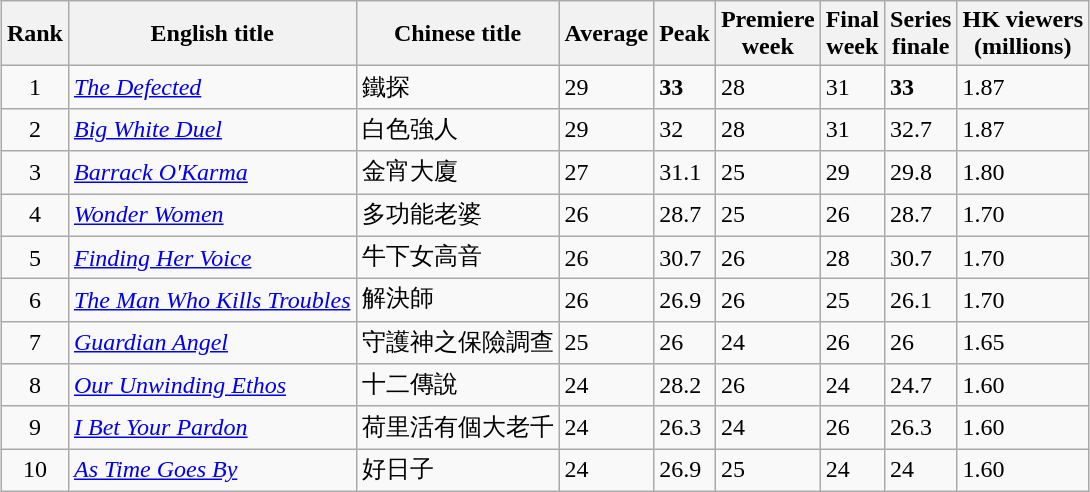<table class="wikitable sortable" style="margin:auto; margin:auto;">
<tr>
<th>Rank</th>
<th>English title</th>
<th>Chinese title</th>
<th>Average</th>
<th>Peak</th>
<th>Premiere<br>week</th>
<th>Final<br>week</th>
<th>Series<br>finale</th>
<th>HK viewers<br>(millions)</th>
</tr>
<tr>
<td style="text-align:center;">1</td>
<td><em><a href='#'>The Defected</a></em></td>
<td>鐵探</td>
<td>29</td>
<td><strong>33</strong></td>
<td>28</td>
<td>31</td>
<td><strong>33</strong></td>
<td>1.87</td>
</tr>
<tr>
<td style="text-align:center;">2</td>
<td><em><a href='#'>Big White Duel</a></em></td>
<td>白色強人</td>
<td>29</td>
<td>32</td>
<td>28</td>
<td>31</td>
<td>32.7</td>
<td>1.87</td>
</tr>
<tr>
<td style="text-align:center;">3</td>
<td><em><a href='#'>Barrack O'Karma</a></em></td>
<td>金宵大廈</td>
<td>27</td>
<td>31.1</td>
<td>25</td>
<td>29</td>
<td>29.8</td>
<td>1.80</td>
</tr>
<tr>
<td style="text-align:center;">4</td>
<td><em><a href='#'>Wonder Women</a></em></td>
<td>多功能老婆</td>
<td>26</td>
<td>28.7</td>
<td>25</td>
<td>26</td>
<td>28.7</td>
<td>1.70</td>
</tr>
<tr>
<td style="text-align:center;">5</td>
<td><em><a href='#'>Finding Her Voice</a></em></td>
<td>牛下女高音</td>
<td>26</td>
<td>30.7</td>
<td>26</td>
<td>28</td>
<td>30.7</td>
<td>1.70</td>
</tr>
<tr>
<td style="text-align:center;">6</td>
<td><em><a href='#'>The Man Who Kills Troubles</a></em></td>
<td>解決師</td>
<td>26</td>
<td>26.9</td>
<td>26</td>
<td>25</td>
<td>26.1</td>
<td>1.70</td>
</tr>
<tr>
<td style="text-align:center;">7</td>
<td><em><a href='#'>Guardian Angel</a></em></td>
<td>守護神之保險調查</td>
<td>25</td>
<td>26</td>
<td>24</td>
<td>26</td>
<td>26</td>
<td>1.65</td>
</tr>
<tr>
<td style="text-align:center;">8</td>
<td><em><a href='#'>Our Unwinding Ethos</a></em></td>
<td>十二傳說</td>
<td>24</td>
<td>28.2</td>
<td>26</td>
<td>24</td>
<td>24.7</td>
<td>1.60</td>
</tr>
<tr>
<td style="text-align:center;">9</td>
<td><em><a href='#'>I Bet Your Pardon</a></em></td>
<td>荷里活有個大老千</td>
<td>24</td>
<td>26.3</td>
<td>24</td>
<td>26</td>
<td>26.3</td>
<td>1.60</td>
</tr>
<tr>
<td style="text-align:center;">10</td>
<td><em><a href='#'>As Time Goes By</a></em></td>
<td>好日子</td>
<td>24</td>
<td>26.9</td>
<td>25</td>
<td>24</td>
<td>24</td>
<td>1.60</td>
</tr>
</table>
